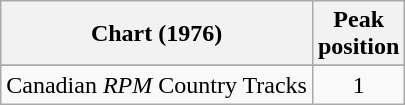<table class="wikitable sortable">
<tr>
<th>Chart (1976)</th>
<th>Peak<br>position</th>
</tr>
<tr>
</tr>
<tr>
<td>Canadian <em>RPM</em> Country Tracks</td>
<td align="center">1</td>
</tr>
</table>
